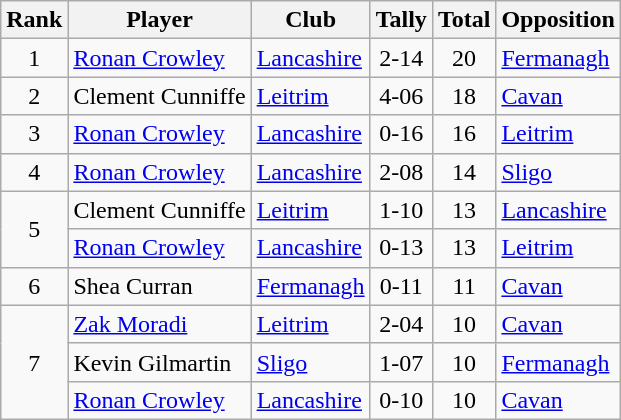<table class="wikitable">
<tr>
<th>Rank</th>
<th>Player</th>
<th>Club</th>
<th>Tally</th>
<th>Total</th>
<th>Opposition</th>
</tr>
<tr>
<td rowspan=1 align=center>1</td>
<td><a href='#'>Ronan Crowley</a></td>
<td><a href='#'>Lancashire</a></td>
<td align=center>2-14</td>
<td align=center>20</td>
<td><a href='#'>Fermanagh</a></td>
</tr>
<tr>
<td rowspan=1 align=center>2</td>
<td>Clement Cunniffe</td>
<td><a href='#'>Leitrim</a></td>
<td align=center>4-06</td>
<td align=center>18</td>
<td><a href='#'>Cavan</a></td>
</tr>
<tr>
<td rowspan=1 align=center>3</td>
<td><a href='#'>Ronan Crowley</a></td>
<td><a href='#'>Lancashire</a></td>
<td align=center>0-16</td>
<td align=center>16</td>
<td><a href='#'>Leitrim</a></td>
</tr>
<tr>
<td rowspan=1 align=center>4</td>
<td><a href='#'>Ronan Crowley</a></td>
<td><a href='#'>Lancashire</a></td>
<td align=center>2-08</td>
<td align=center>14</td>
<td><a href='#'>Sligo</a></td>
</tr>
<tr>
<td rowspan=2 align=center>5</td>
<td>Clement Cunniffe</td>
<td><a href='#'>Leitrim</a></td>
<td align=center>1-10</td>
<td align=center>13</td>
<td><a href='#'>Lancashire</a></td>
</tr>
<tr>
<td><a href='#'>Ronan Crowley</a></td>
<td><a href='#'>Lancashire</a></td>
<td align=center>0-13</td>
<td align=center>13</td>
<td><a href='#'>Leitrim</a></td>
</tr>
<tr>
<td rowspan=1 align=center>6</td>
<td>Shea Curran</td>
<td><a href='#'>Fermanagh</a></td>
<td align=center>0-11</td>
<td align=center>11</td>
<td><a href='#'>Cavan</a></td>
</tr>
<tr>
<td rowspan=3 align=center>7</td>
<td><a href='#'>Zak Moradi</a></td>
<td><a href='#'>Leitrim</a></td>
<td align=center>2-04</td>
<td align=center>10</td>
<td><a href='#'>Cavan</a></td>
</tr>
<tr>
<td>Kevin Gilmartin</td>
<td><a href='#'>Sligo</a></td>
<td align=center>1-07</td>
<td align=center>10</td>
<td><a href='#'>Fermanagh</a></td>
</tr>
<tr>
<td><a href='#'>Ronan Crowley</a></td>
<td><a href='#'>Lancashire</a></td>
<td align=center>0-10</td>
<td align=center>10</td>
<td><a href='#'>Cavan</a></td>
</tr>
</table>
